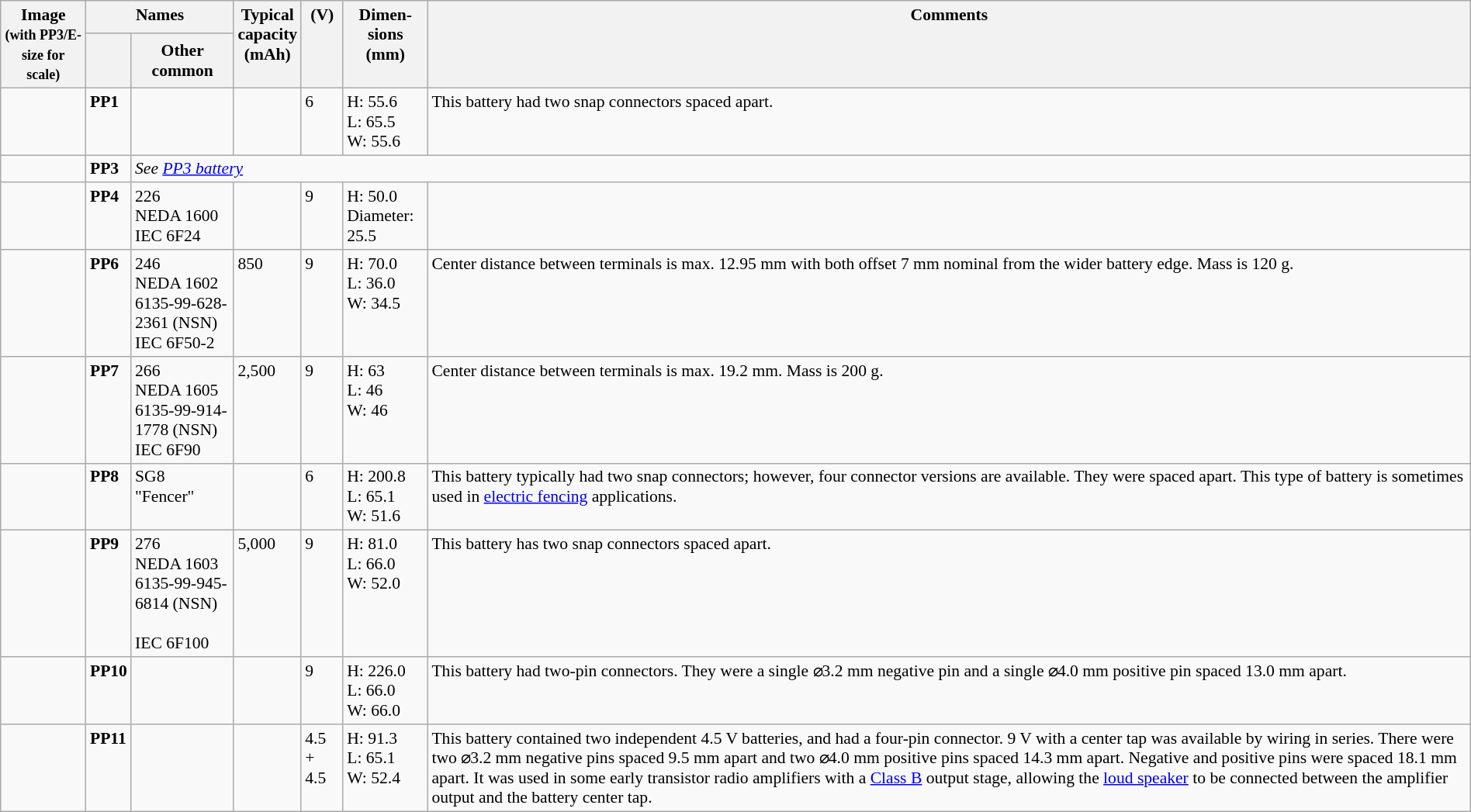<table class=wikitable  style="width:100%; font-size:90%">
<tr valign=top>
<th rowspan=2>Image<br><small>(with PP3/E-size for scale)</small></th>
<th colspan=2>Names</th>
<th rowspan=2>Typical<br>capacity <br>(mAh)</th>
<th rowspan=2>(V)</th>
<th rowspan=2>Dimen­sions<br>(mm)</th>
<th rowspan=2>Comments</th>
</tr>
<tr>
<th></th>
<th>Other common</th>
</tr>
<tr valign=top>
<td></td>
<td><strong>PP1</strong></td>
<td></td>
<td></td>
<td>6</td>
<td>H: 55.6<br>L: 65.5<br>W: 55.6</td>
<td>This battery had two snap connectors spaced  apart.</td>
</tr>
<tr valign=top>
<td></td>
<td><strong>PP3</strong></td>
<td colspan=5><em>See <a href='#'>PP3 battery</a></em></td>
</tr>
<tr valign=top>
<td></td>
<td><strong>PP4</strong></td>
<td>226<br>NEDA 1600<br>IEC 6F24</td>
<td></td>
<td>9</td>
<td>H: 50.0<br>Diameter: 25.5</td>
<td></td>
</tr>
<tr valign=top>
<td></td>
<td><strong>PP6</strong></td>
<td>246<br>NEDA 1602<br>6135-99-628-2361 (NSN)<br>IEC 6F50-2</td>
<td>850</td>
<td>9</td>
<td>H: 70.0<br>L: 36.0<br>W: 34.5</td>
<td>Center distance between terminals is max. 12.95 mm with both offset 7 mm nominal from the wider battery edge. Mass is 120 g.</td>
</tr>
<tr valign=top>
<td></td>
<td><strong>PP7</strong></td>
<td>266<br>NEDA 1605<br>6135-99-914-1778 (NSN)<br>IEC 6F90</td>
<td>2,500</td>
<td>9</td>
<td>H: 63<br>L: 46<br>W: 46</td>
<td>Center distance between terminals is max. 19.2 mm. Mass is 200 g.</td>
</tr>
<tr valign=top>
<td></td>
<td><strong>PP8</strong></td>
<td>SG8<br>"Fencer"</td>
<td></td>
<td>6</td>
<td>H: 200.8<br>L: 65.1<br>W: 51.6</td>
<td>This battery typically had two snap connectors; however, four connector versions are available. They were spaced  apart. This type of battery is sometimes used in <a href='#'>electric fencing</a> applications.</td>
</tr>
<tr valign=top>
<td></td>
<td><strong>PP9</strong></td>
<td>276<br>NEDA 1603<br>6135-99-945-6814 (NSN)<br><br>IEC 6F100</td>
<td>5,000</td>
<td>9</td>
<td>H: 81.0<br>L: 66.0<br>W: 52.0</td>
<td>This battery has two snap connectors spaced  apart.</td>
</tr>
<tr valign=top>
<td></td>
<td><strong>PP10</strong></td>
<td></td>
<td></td>
<td>9</td>
<td>H: 226.0<br>L: 66.0<br>W: 66.0</td>
<td>This battery had two-pin connectors. They were a single ⌀3.2 mm negative pin and a single ⌀4.0 mm positive pin spaced 13.0 mm apart.</td>
</tr>
<tr valign=top>
<td></td>
<td><strong>PP11</strong></td>
<td></td>
<td></td>
<td>4.5 + 4.5</td>
<td>H: 91.3<br>L: 65.1<br>W: 52.4</td>
<td>This battery contained two independent 4.5 V batteries, and had a four-pin connector. 9 V with a center tap was available by wiring in series. There were two ⌀3.2 mm negative pins spaced 9.5 mm apart and two ⌀4.0 mm positive pins spaced 14.3 mm apart. Negative and positive pins were spaced 18.1 mm apart. It was used in some early transistor radio amplifiers with a <a href='#'>Class B</a> output stage, allowing the <a href='#'>loud speaker</a> to be connected between the amplifier output and the battery center tap.</td>
</tr>
</table>
